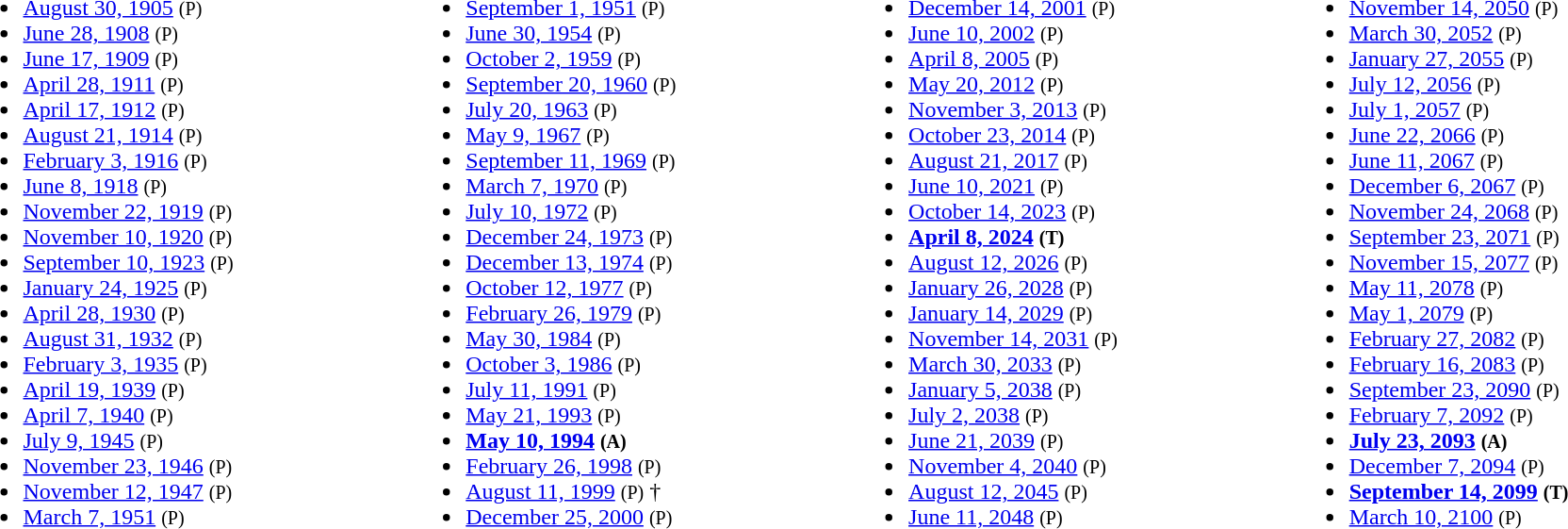<table style="width:100%;">
<tr>
<td><br><ul><li><a href='#'>August 30, 1905</a> <small>(P)</small></li><li><a href='#'>June 28, 1908</a> <small>(P)</small></li><li><a href='#'>June 17, 1909</a> <small>(P)</small></li><li><a href='#'>April 28, 1911</a> <small>(P)</small></li><li><a href='#'>April 17, 1912</a> <small>(P)</small></li><li><a href='#'>August 21, 1914</a> <small>(P)</small></li><li><a href='#'>February 3, 1916</a> <small>(P)</small></li><li><a href='#'>June 8, 1918</a> <small>(P)</small></li><li><a href='#'>November 22, 1919</a> <small>(P)</small></li><li><a href='#'>November 10, 1920</a> <small>(P)</small></li><li><a href='#'>September 10, 1923</a> <small>(P)</small></li><li><a href='#'>January 24, 1925</a> <small>(P)</small></li><li><a href='#'>April 28, 1930</a> <small>(P)</small></li><li><a href='#'>August 31, 1932</a> <small>(P)</small></li><li><a href='#'>February 3, 1935</a> <small>(P)</small></li><li><a href='#'>April 19, 1939</a> <small>(P)</small></li><li><a href='#'>April 7, 1940</a> <small>(P)</small></li><li><a href='#'>July 9, 1945</a> <small>(P)</small></li><li><a href='#'>November 23, 1946</a> <small>(P)</small></li><li><a href='#'>November 12, 1947</a> <small>(P)</small></li><li><a href='#'>March 7, 1951</a> <small>(P)</small></li></ul></td>
<td><br><ul><li><a href='#'>September 1, 1951</a> <small>(P)</small></li><li><a href='#'>June 30, 1954</a> <small>(P)</small></li><li><a href='#'>October 2, 1959</a> <small>(P)</small></li><li><a href='#'>September 20, 1960</a> <small>(P)</small></li><li><a href='#'>July 20, 1963</a> <small>(P)</small></li><li><a href='#'>May 9, 1967</a> <small>(P)</small></li><li><a href='#'>September 11, 1969</a> <small>(P)</small></li><li><a href='#'>March 7, 1970</a> <small>(P)</small></li><li><a href='#'>July 10, 1972</a> <small>(P)</small></li><li><a href='#'>December 24, 1973</a> <small>(P)</small></li><li><a href='#'>December 13, 1974</a> <small>(P)</small></li><li><a href='#'>October 12, 1977</a> <small>(P)</small></li><li><a href='#'>February 26, 1979</a> <small>(P)</small></li><li><a href='#'>May 30, 1984</a> <small>(P)</small></li><li><a href='#'>October 3, 1986</a> <small>(P)</small></li><li><a href='#'>July 11, 1991</a> <small>(P)</small></li><li><a href='#'>May 21, 1993</a> <small>(P)</small></li><li><strong><a href='#'>May 10, 1994</a> <small>(A)</small></strong></li><li><a href='#'>February 26, 1998</a> <small>(P)</small></li><li><a href='#'>August 11, 1999</a> <small>(P)</small> †</li><li><a href='#'>December 25, 2000</a> <small>(P)</small></li></ul></td>
<td><br><ul><li><a href='#'>December 14, 2001</a> <small>(P)</small></li><li><a href='#'>June 10, 2002</a> <small>(P)</small></li><li><a href='#'>April 8, 2005</a> <small>(P)</small></li><li><a href='#'>May 20, 2012</a> <small>(P)</small></li><li><a href='#'>November 3, 2013</a> <small>(P)</small></li><li><a href='#'>October 23, 2014</a> <small>(P)</small></li><li><a href='#'>August 21, 2017</a> <small>(P)</small></li><li><a href='#'>June 10, 2021</a> <small>(P)</small></li><li><a href='#'>October 14, 2023</a> <small>(P)</small></li><li><strong><a href='#'>April 8, 2024</a> <small>(T)</small></strong></li><li> <a href='#'>August 12, 2026</a> <small>(P)</small></li><li><a href='#'>January 26, 2028</a> <small>(P)</small></li><li><a href='#'>January 14, 2029</a> <small>(P)</small></li><li><a href='#'>November 14, 2031</a> <small>(P)</small></li><li><a href='#'>March 30, 2033</a> <small>(P)</small></li><li><a href='#'>January 5, 2038</a> <small>(P)</small></li><li><a href='#'>July 2, 2038</a> <small>(P)</small></li><li><a href='#'>June 21, 2039</a> <small>(P)</small></li><li><a href='#'>November 4, 2040</a> <small>(P)</small></li><li><a href='#'>August 12, 2045</a> <small>(P)</small></li><li><a href='#'>June 11, 2048</a> <small>(P)</small></li></ul></td>
<td><br><ul><li><a href='#'>November 14, 2050</a> <small>(P)</small></li><li><a href='#'>March 30, 2052</a> <small>(P)</small></li><li><a href='#'>January 27, 2055</a> <small>(P)</small></li><li><a href='#'>July 12, 2056</a> <small>(P)</small></li><li><a href='#'>July 1, 2057</a> <small>(P)</small></li><li><a href='#'>June 22, 2066</a> <small>(P)</small></li><li><a href='#'>June 11, 2067</a> <small>(P)</small></li><li><a href='#'>December 6, 2067</a> <small>(P)</small></li><li><a href='#'>November 24, 2068</a> <small>(P)</small></li><li><a href='#'>September 23, 2071</a> <small>(P)</small></li><li><a href='#'>November 15, 2077</a> <small>(P)</small></li><li><a href='#'>May 11, 2078</a> <small>(P)</small></li><li><a href='#'>May 1, 2079</a> <small>(P)</small></li><li><a href='#'>February 27, 2082</a> <small>(P)</small></li><li><a href='#'>February 16, 2083</a> <small>(P)</small></li><li><a href='#'>September 23, 2090</a> <small>(P)</small></li><li><a href='#'>February 7, 2092</a> <small>(P)</small></li><li><strong><a href='#'>July 23, 2093</a> <small>(A)</small></strong></li><li><a href='#'>December 7, 2094</a> <small>(P)</small></li><li><strong><a href='#'>September 14, 2099</a> <small>(T)</small></strong></li><li><a href='#'>March 10, 2100</a> <small>(P)</small></li></ul></td>
</tr>
</table>
